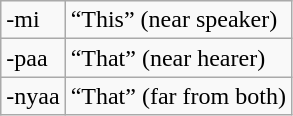<table class="wikitable">
<tr>
<td>-mi</td>
<td>“This” (near speaker)</td>
</tr>
<tr>
<td>-paa</td>
<td>“That” (near hearer)</td>
</tr>
<tr>
<td>-nyaa</td>
<td>“That” (far from both)</td>
</tr>
</table>
